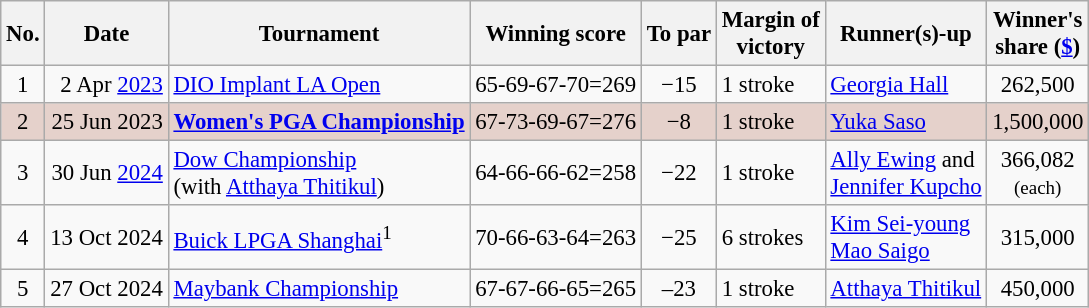<table class="wikitable" style="font-size:95%;">
<tr>
<th>No.</th>
<th>Date</th>
<th>Tournament</th>
<th>Winning score</th>
<th>To par</th>
<th>Margin of<br>victory</th>
<th>Runner(s)-up</th>
<th>Winner's<br>share (<a href='#'>$</a>)</th>
</tr>
<tr>
<td align=center>1</td>
<td align=right>2 Apr <a href='#'>2023</a></td>
<td><a href='#'>DIO Implant LA Open</a></td>
<td align=right>65-69-67-70=269</td>
<td align=center>−15</td>
<td>1 stroke</td>
<td> <a href='#'>Georgia Hall</a></td>
<td align=center>262,500</td>
</tr>
<tr style="background:#e5d1cb;">
<td align=center>2</td>
<td align=right>25 Jun 2023</td>
<td><strong><a href='#'>Women's PGA Championship</a></strong></td>
<td align=right>67-73-69-67=276</td>
<td align=center>−8</td>
<td>1 stroke</td>
<td> <a href='#'>Yuka Saso</a></td>
<td align=center>1,500,000</td>
</tr>
<tr>
<td align=center>3</td>
<td align=right>30 Jun <a href='#'>2024</a></td>
<td><a href='#'>Dow Championship</a> <br>(with  <a href='#'>Atthaya Thitikul</a>)</td>
<td align=right>64-66-66-62=258</td>
<td align=center>−22</td>
<td>1 stroke</td>
<td> <a href='#'>Ally Ewing</a> and<br> <a href='#'>Jennifer Kupcho</a></td>
<td align=center>366,082<br><small>(each)</small></td>
</tr>
<tr>
<td align=center>4</td>
<td align=right>13 Oct 2024</td>
<td><a href='#'>Buick LPGA Shanghai</a><sup>1</sup></td>
<td align=right>70-66-63-64=263</td>
<td align=center>−25</td>
<td>6 strokes</td>
<td> <a href='#'>Kim Sei-young</a><br> <a href='#'>Mao Saigo</a></td>
<td align=center>315,000</td>
</tr>
<tr>
<td align=center>5</td>
<td align=right>27 Oct 2024</td>
<td><a href='#'>Maybank Championship</a></td>
<td align=right>67-67-66-65=265</td>
<td align=center>–23</td>
<td>1 stroke</td>
<td> <a href='#'>Atthaya Thitikul</a></td>
<td align=center>450,000</td>
</tr>
</table>
